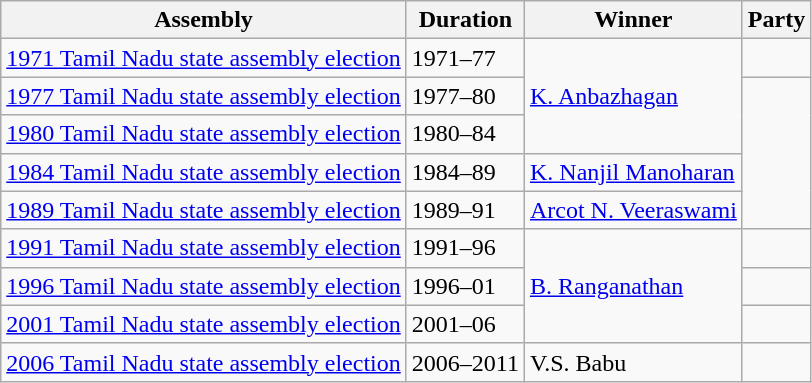<table class="wikitable sortable">
<tr>
<th>Assembly</th>
<th>Duration</th>
<th>Winner</th>
<th colspan="2">Party</th>
</tr>
<tr>
<td><a href='#'>1971 Tamil Nadu state assembly election</a></td>
<td>1971–77</td>
<td rowspan=3><a href='#'>K. Anbazhagan</a></td>
<td></td>
</tr>
<tr>
<td><a href='#'>1977 Tamil Nadu state assembly election</a></td>
<td>1977–80</td>
</tr>
<tr>
<td><a href='#'>1980 Tamil Nadu state assembly election</a></td>
<td>1980–84</td>
</tr>
<tr>
<td><a href='#'>1984 Tamil Nadu state assembly election</a></td>
<td>1984–89</td>
<td><a href='#'>K. Nanjil Manoharan</a></td>
</tr>
<tr>
<td><a href='#'>1989 Tamil Nadu state assembly election</a></td>
<td>1989–91</td>
<td><a href='#'>Arcot N. Veeraswami</a></td>
</tr>
<tr>
<td><a href='#'>1991 Tamil Nadu state assembly election</a></td>
<td>1991–96</td>
<td rowspan=3><a href='#'>B. Ranganathan</a></td>
<td></td>
</tr>
<tr>
<td><a href='#'>1996 Tamil Nadu state assembly election</a></td>
<td>1996–01</td>
<td></td>
</tr>
<tr>
<td><a href='#'>2001 Tamil Nadu state assembly election</a></td>
<td>2001–06</td>
<td></td>
</tr>
<tr>
<td><a href='#'>2006 Tamil Nadu state assembly election</a></td>
<td>2006–2011</td>
<td>V.S. Babu</td>
<td></td>
</tr>
</table>
